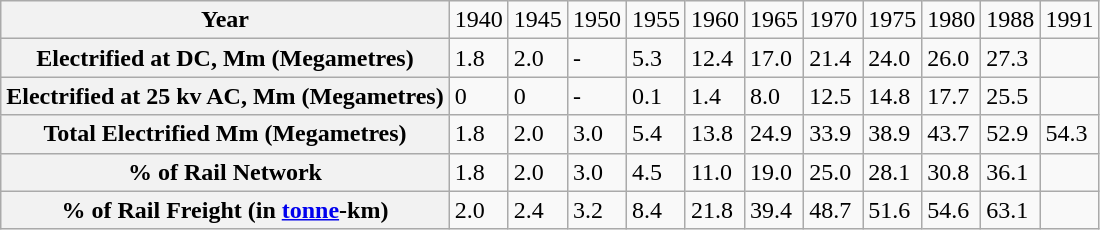<table border="1" class=wikitable>
<tr>
<th>Year</th>
<td>1940</td>
<td>1945</td>
<td>1950</td>
<td>1955</td>
<td>1960</td>
<td>1965</td>
<td>1970</td>
<td>1975</td>
<td>1980</td>
<td>1988</td>
<td>1991</td>
</tr>
<tr>
<th>Electrified at DC, Mm (Megametres)</th>
<td>1.8</td>
<td>2.0</td>
<td>-</td>
<td>5.3</td>
<td>12.4</td>
<td>17.0</td>
<td>21.4</td>
<td>24.0</td>
<td>26.0</td>
<td>27.3</td>
<td></td>
</tr>
<tr>
<th>Electrified at 25 kv AC, Mm (Megametres)</th>
<td>0</td>
<td>0</td>
<td>-</td>
<td>0.1</td>
<td>1.4</td>
<td>8.0</td>
<td>12.5</td>
<td>14.8</td>
<td>17.7</td>
<td>25.5</td>
<td></td>
</tr>
<tr>
<th>Total Electrified Mm (Megametres)</th>
<td>1.8</td>
<td>2.0</td>
<td>3.0</td>
<td>5.4</td>
<td>13.8</td>
<td>24.9</td>
<td>33.9</td>
<td>38.9</td>
<td>43.7</td>
<td>52.9</td>
<td>54.3</td>
</tr>
<tr>
<th>% of Rail Network</th>
<td>1.8</td>
<td>2.0</td>
<td>3.0</td>
<td>4.5</td>
<td>11.0</td>
<td>19.0</td>
<td>25.0</td>
<td>28.1</td>
<td>30.8</td>
<td>36.1</td>
<td></td>
</tr>
<tr>
<th>% of Rail Freight (in <a href='#'>tonne</a>-km)</th>
<td>2.0</td>
<td>2.4</td>
<td>3.2</td>
<td>8.4</td>
<td>21.8</td>
<td>39.4</td>
<td>48.7</td>
<td>51.6</td>
<td>54.6</td>
<td>63.1</td>
<td></td>
</tr>
</table>
